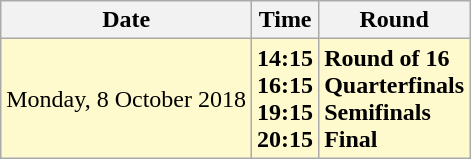<table class="wikitable">
<tr>
<th>Date</th>
<th>Time</th>
<th>Round</th>
</tr>
<tr>
<td style=background:lemonchiffon>Monday, 8 October 2018</td>
<td style=background:lemonchiffon align=right><strong>14:15<br>16:15<br>19:15<br>20:15</strong></td>
<td style=background:lemonchiffon><strong>Round of 16<br>Quarterfinals<br>Semifinals<br>Final</strong></td>
</tr>
</table>
